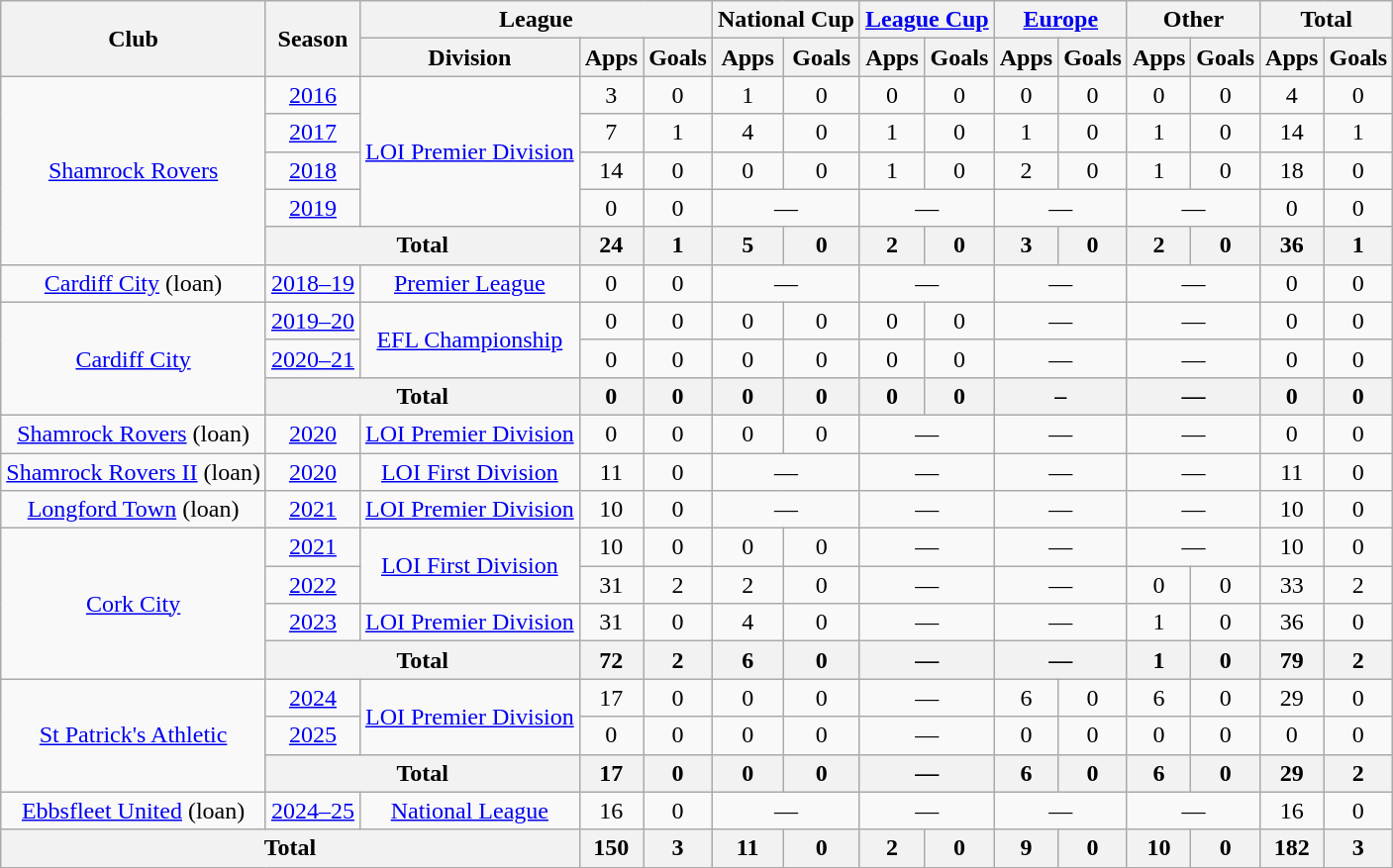<table class=wikitable style="text-align: center">
<tr>
<th rowspan=2>Club</th>
<th rowspan=2>Season</th>
<th colspan=3>League</th>
<th colspan=2>National Cup</th>
<th colspan=2><a href='#'>League Cup</a></th>
<th colspan=2><a href='#'>Europe</a></th>
<th colspan=2>Other</th>
<th colspan=2>Total</th>
</tr>
<tr>
<th>Division</th>
<th>Apps</th>
<th>Goals</th>
<th>Apps</th>
<th>Goals</th>
<th>Apps</th>
<th>Goals</th>
<th>Apps</th>
<th>Goals</th>
<th>Apps</th>
<th>Goals</th>
<th>Apps</th>
<th>Goals</th>
</tr>
<tr>
<td rowspan="5"><a href='#'>Shamrock Rovers</a></td>
<td><a href='#'>2016</a></td>
<td rowspan="4"><a href='#'>LOI Premier Division</a></td>
<td>3</td>
<td>0</td>
<td>1</td>
<td>0</td>
<td>0</td>
<td>0</td>
<td>0</td>
<td>0</td>
<td>0</td>
<td>0</td>
<td>4</td>
<td>0</td>
</tr>
<tr>
<td><a href='#'>2017</a></td>
<td>7</td>
<td>1</td>
<td>4</td>
<td>0</td>
<td>1</td>
<td>0</td>
<td>1</td>
<td>0</td>
<td>1</td>
<td>0</td>
<td>14</td>
<td>1</td>
</tr>
<tr>
<td><a href='#'>2018</a></td>
<td>14</td>
<td>0</td>
<td>0</td>
<td>0</td>
<td>1</td>
<td>0</td>
<td>2</td>
<td>0</td>
<td>1</td>
<td>0</td>
<td>18</td>
<td>0</td>
</tr>
<tr>
<td><a href='#'>2019</a></td>
<td>0</td>
<td>0</td>
<td colspan="2">—</td>
<td colspan="2">—</td>
<td colspan="2">—</td>
<td colspan="2">—</td>
<td>0</td>
<td>0</td>
</tr>
<tr>
<th colspan="2">Total</th>
<th>24</th>
<th>1</th>
<th>5</th>
<th>0</th>
<th>2</th>
<th>0</th>
<th>3</th>
<th>0</th>
<th>2</th>
<th>0</th>
<th>36</th>
<th>1</th>
</tr>
<tr>
<td><a href='#'>Cardiff City</a> (loan)</td>
<td><a href='#'>2018–19</a></td>
<td><a href='#'>Premier League</a></td>
<td>0</td>
<td>0</td>
<td colspan="2">—</td>
<td colspan="2">—</td>
<td colspan="2">—</td>
<td colspan="2">—</td>
<td>0</td>
<td>0</td>
</tr>
<tr>
<td rowspan="3"><a href='#'>Cardiff City</a></td>
<td><a href='#'>2019–20</a></td>
<td rowspan="2"><a href='#'>EFL Championship</a></td>
<td>0</td>
<td>0</td>
<td>0</td>
<td>0</td>
<td>0</td>
<td>0</td>
<td colspan="2">—</td>
<td colspan="2">—</td>
<td>0</td>
<td>0</td>
</tr>
<tr>
<td><a href='#'>2020–21</a></td>
<td>0</td>
<td>0</td>
<td>0</td>
<td>0</td>
<td>0</td>
<td>0</td>
<td colspan="2">—</td>
<td colspan="2">—</td>
<td>0</td>
<td>0</td>
</tr>
<tr>
<th colspan="2">Total</th>
<th>0</th>
<th>0</th>
<th>0</th>
<th>0</th>
<th>0</th>
<th>0</th>
<th colspan="2">–</th>
<th colspan="2">—</th>
<th>0</th>
<th>0</th>
</tr>
<tr>
<td><a href='#'>Shamrock Rovers</a> (loan)</td>
<td><a href='#'>2020</a></td>
<td><a href='#'>LOI Premier Division</a></td>
<td>0</td>
<td>0</td>
<td>0</td>
<td>0</td>
<td colspan="2">—</td>
<td colspan="2">—</td>
<td colspan="2">—</td>
<td>0</td>
<td>0</td>
</tr>
<tr>
<td><a href='#'>Shamrock Rovers II</a> (loan)</td>
<td><a href='#'>2020</a></td>
<td><a href='#'>LOI First Division</a></td>
<td>11</td>
<td>0</td>
<td colspan="2">—</td>
<td colspan="2">—</td>
<td colspan="2">—</td>
<td colspan="2">—</td>
<td>11</td>
<td>0</td>
</tr>
<tr>
<td><a href='#'>Longford Town</a> (loan)</td>
<td><a href='#'>2021</a></td>
<td><a href='#'>LOI Premier Division</a></td>
<td>10</td>
<td>0</td>
<td colspan="2">—</td>
<td colspan="2">—</td>
<td colspan="2">—</td>
<td colspan="2">—</td>
<td>10</td>
<td>0</td>
</tr>
<tr>
<td rowspan="4"><a href='#'>Cork City</a></td>
<td><a href='#'>2021</a></td>
<td rowspan="2"><a href='#'>LOI First Division</a></td>
<td>10</td>
<td>0</td>
<td>0</td>
<td>0</td>
<td colspan="2">—</td>
<td colspan="2">—</td>
<td colspan="2">—</td>
<td>10</td>
<td>0</td>
</tr>
<tr>
<td><a href='#'>2022</a></td>
<td>31</td>
<td>2</td>
<td>2</td>
<td>0</td>
<td colspan="2">—</td>
<td colspan="2">—</td>
<td>0</td>
<td>0</td>
<td>33</td>
<td>2</td>
</tr>
<tr>
<td><a href='#'>2023</a></td>
<td><a href='#'>LOI Premier Division</a></td>
<td>31</td>
<td>0</td>
<td>4</td>
<td>0</td>
<td colspan="2">—</td>
<td colspan="2">—</td>
<td>1</td>
<td>0</td>
<td>36</td>
<td>0</td>
</tr>
<tr>
<th colspan="2">Total</th>
<th>72</th>
<th>2</th>
<th>6</th>
<th>0</th>
<th colspan="2">—</th>
<th colspan="2">—</th>
<th>1</th>
<th>0</th>
<th>79</th>
<th>2</th>
</tr>
<tr>
<td rowspan="3"><a href='#'>St Patrick's Athletic</a></td>
<td><a href='#'>2024</a></td>
<td rowspan="2"><a href='#'>LOI Premier Division</a></td>
<td>17</td>
<td>0</td>
<td>0</td>
<td>0</td>
<td colspan="2">—</td>
<td>6</td>
<td>0</td>
<td>6</td>
<td>0</td>
<td>29</td>
<td>0</td>
</tr>
<tr>
<td><a href='#'>2025</a></td>
<td>0</td>
<td>0</td>
<td>0</td>
<td>0</td>
<td colspan="2">—</td>
<td>0</td>
<td>0</td>
<td>0</td>
<td>0</td>
<td>0</td>
<td>0</td>
</tr>
<tr>
<th colspan="2">Total</th>
<th>17</th>
<th>0</th>
<th>0</th>
<th>0</th>
<th colspan="2">—</th>
<th>6</th>
<th>0</th>
<th>6</th>
<th>0</th>
<th>29</th>
<th>2</th>
</tr>
<tr>
<td><a href='#'>Ebbsfleet United</a> (loan)</td>
<td><a href='#'>2024–25</a></td>
<td><a href='#'>National League</a></td>
<td>16</td>
<td>0</td>
<td colspan="2">—</td>
<td colspan="2">—</td>
<td colspan="2">—</td>
<td colspan="2">—</td>
<td>16</td>
<td>0</td>
</tr>
<tr>
<th colspan="3">Total</th>
<th>150</th>
<th>3</th>
<th>11</th>
<th>0</th>
<th>2</th>
<th>0</th>
<th>9</th>
<th>0</th>
<th>10</th>
<th>0</th>
<th>182</th>
<th>3</th>
</tr>
</table>
